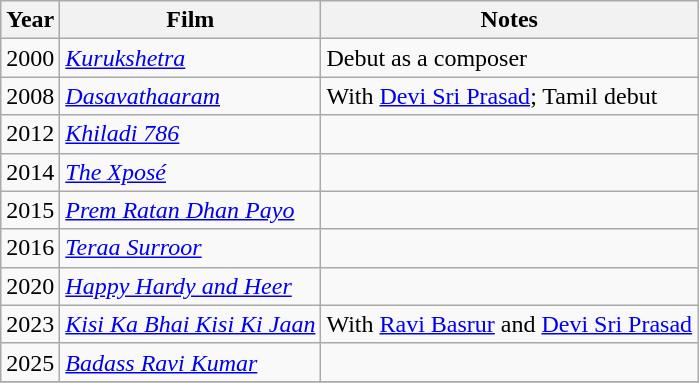<table class="wikitable sortable">
<tr>
<th>Year</th>
<th>Film</th>
<th>Notes</th>
</tr>
<tr>
<td>2000</td>
<td><em><a href='#'>Kurukshetra</a></em></td>
<td>Debut as a composer</td>
</tr>
<tr>
<td>2008</td>
<td><em><a href='#'>Dasavathaaram</a></em></td>
<td>With <a href='#'>Devi Sri Prasad</a>; Tamil debut</td>
</tr>
<tr>
<td>2012</td>
<td><em><a href='#'>Khiladi 786</a></em></td>
<td></td>
</tr>
<tr>
<td>2014</td>
<td><em><a href='#'>The Xposé</a></em></td>
<td></td>
</tr>
<tr>
<td>2015</td>
<td><em><a href='#'>Prem Ratan Dhan Payo</a></em></td>
<td></td>
</tr>
<tr>
<td>2016</td>
<td><em><a href='#'>Teraa Surroor</a></em></td>
<td></td>
</tr>
<tr>
<td>2020</td>
<td><em><a href='#'>Happy Hardy and Heer</a></em></td>
<td></td>
</tr>
<tr>
<td>2023</td>
<td><em><a href='#'>Kisi Ka Bhai Kisi Ki Jaan</a></em></td>
<td>With <a href='#'>Ravi Basrur</a> and <a href='#'>Devi Sri Prasad</a></td>
</tr>
<tr>
<td>2025</td>
<td><em><a href='#'>Badass Ravi Kumar</a></em></td>
<td></td>
</tr>
<tr>
</tr>
</table>
